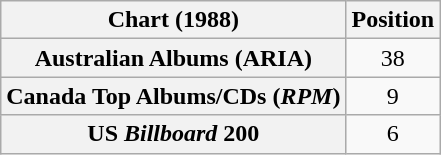<table class="wikitable sortable plainrowheaders" style="text-align:center">
<tr>
<th scope="col">Chart (1988)</th>
<th scope="col">Position</th>
</tr>
<tr>
<th scope="row">Australian Albums (ARIA)</th>
<td>38</td>
</tr>
<tr>
<th scope="row">Canada Top Albums/CDs (<em>RPM</em>)</th>
<td>9</td>
</tr>
<tr>
<th scope="row">US <em>Billboard</em> 200</th>
<td>6</td>
</tr>
</table>
